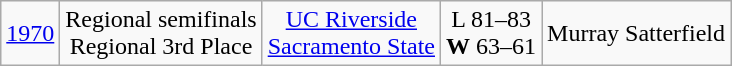<table class="wikitable">
<tr align="center">
<td><a href='#'>1970</a></td>
<td>Regional semifinals<br>Regional 3rd Place</td>
<td><a href='#'>UC Riverside</a><br><a href='#'>Sacramento State</a></td>
<td>L 81–83<br><strong>W</strong> 63–61</td>
<td>Murray Satterfield</td>
</tr>
</table>
